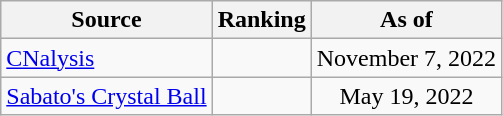<table class="wikitable" style="text-align:center">
<tr>
<th>Source</th>
<th>Ranking</th>
<th>As of</th>
</tr>
<tr>
<td align=left><a href='#'>CNalysis</a></td>
<td></td>
<td>November 7, 2022</td>
</tr>
<tr>
<td align=left><a href='#'>Sabato's Crystal Ball</a></td>
<td></td>
<td>May 19, 2022</td>
</tr>
</table>
